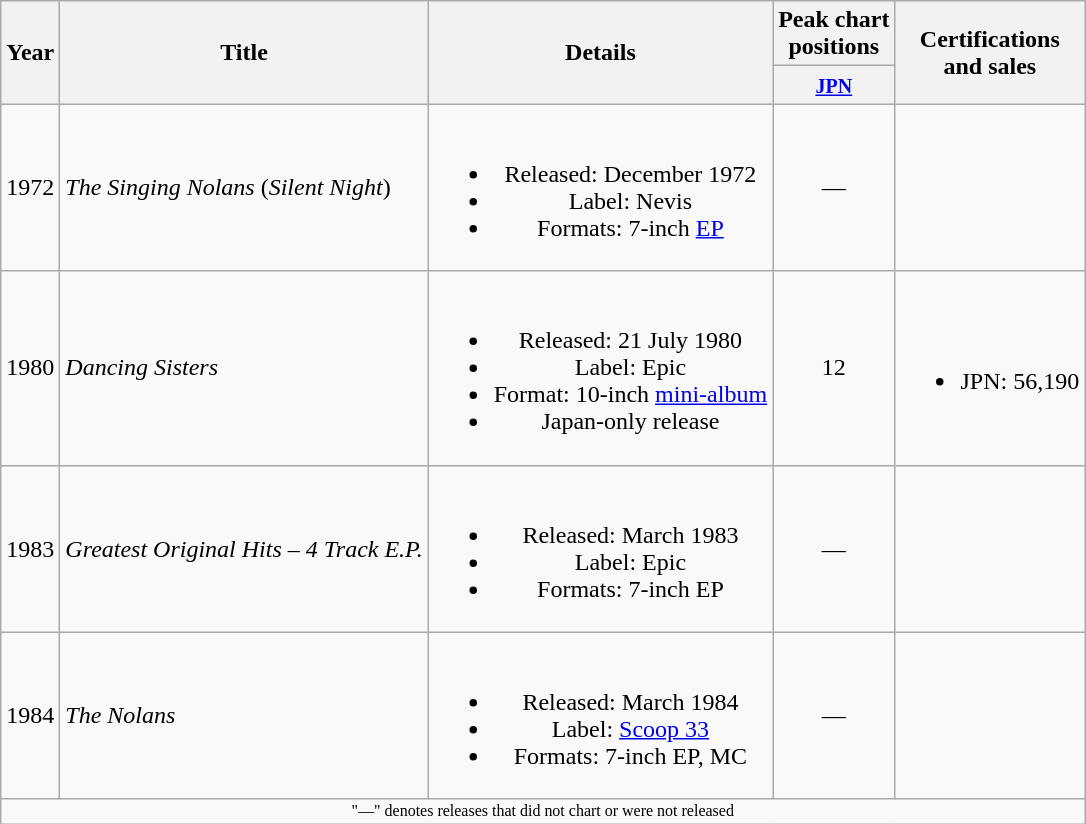<table class="wikitable" style="text-align:center">
<tr>
<th rowspan="2">Year</th>
<th rowspan="2">Title</th>
<th rowspan="2">Details</th>
<th>Peak chart<br>positions</th>
<th rowspan="2">Certifications<br>and sales</th>
</tr>
<tr>
<th><small><a href='#'>JPN</a></small><br></th>
</tr>
<tr>
<td>1972</td>
<td style="text-align:left"><em>The Singing Nolans</em> (<em>Silent Night</em>)</td>
<td><br><ul><li>Released: December 1972</li><li>Label: Nevis</li><li>Formats: 7-inch <a href='#'>EP</a></li></ul></td>
<td>—</td>
<td></td>
</tr>
<tr>
<td>1980</td>
<td style="text-align:left"><em>Dancing Sisters</em></td>
<td><br><ul><li>Released: 21 July 1980</li><li>Label: Epic</li><li>Format: 10-inch <a href='#'>mini-album</a></li><li>Japan-only release</li></ul></td>
<td>12</td>
<td><br><ul><li>JPN: 56,190</li></ul></td>
</tr>
<tr>
<td>1983</td>
<td style="text-align:left"><em>Greatest Original Hits – 4 Track E.P.</em></td>
<td><br><ul><li>Released: March 1983</li><li>Label: Epic</li><li>Formats: 7-inch EP</li></ul></td>
<td>—</td>
<td></td>
</tr>
<tr>
<td>1984</td>
<td style="text-align:left"><em>The Nolans</em></td>
<td><br><ul><li>Released: March 1984</li><li>Label: <a href='#'>Scoop 33</a></li><li>Formats: 7-inch EP, MC</li></ul></td>
<td>—</td>
<td></td>
</tr>
<tr>
<td colspan="5" style="font-size:8pt">"—" denotes releases that did not chart or were not released</td>
</tr>
</table>
